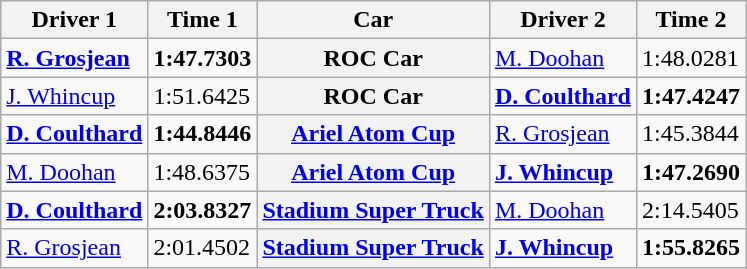<table class="wikitable">
<tr>
<th>Driver 1</th>
<th>Time 1</th>
<th>Car</th>
<th>Driver 2</th>
<th>Time 2</th>
</tr>
<tr>
<td><strong> <a href='#'>R. Grosjean</a></strong></td>
<td><strong>1:47.7303</strong></td>
<th>ROC Car</th>
<td> <a href='#'>M. Doohan</a></td>
<td>1:48.0281</td>
</tr>
<tr>
<td> <a href='#'>J. Whincup</a></td>
<td>1:51.6425  </td>
<th>ROC Car</th>
<td><strong> <a href='#'>D. Coulthard</a></strong></td>
<td><strong>1:47.4247</strong></td>
</tr>
<tr>
<td><strong> <a href='#'>D. Coulthard</a></strong></td>
<td><strong>1:44.8446</strong></td>
<th><a href='#'>Ariel Atom Cup</a></th>
<td> <a href='#'>R. Grosjean</a></td>
<td>1:45.3844</td>
</tr>
<tr>
<td> <a href='#'>M. Doohan</a></td>
<td>1:48.6375 </td>
<th><a href='#'>Ariel Atom Cup</a></th>
<td><strong> <a href='#'>J. Whincup</a></strong></td>
<td><strong>1:47.2690</strong></td>
</tr>
<tr>
<td><strong> <a href='#'>D. Coulthard</a></strong></td>
<td><strong>2:03.8327</strong></td>
<th><a href='#'>Stadium Super Truck</a></th>
<td> <a href='#'>M. Doohan</a></td>
<td>2:14.5405  </td>
</tr>
<tr>
<td> <a href='#'>R. Grosjean</a></td>
<td>2:01.4502  </td>
<th><a href='#'>Stadium Super Truck</a></th>
<td><strong> <a href='#'>J. Whincup</a></strong></td>
<td><strong>1:55.8265</strong></td>
</tr>
</table>
